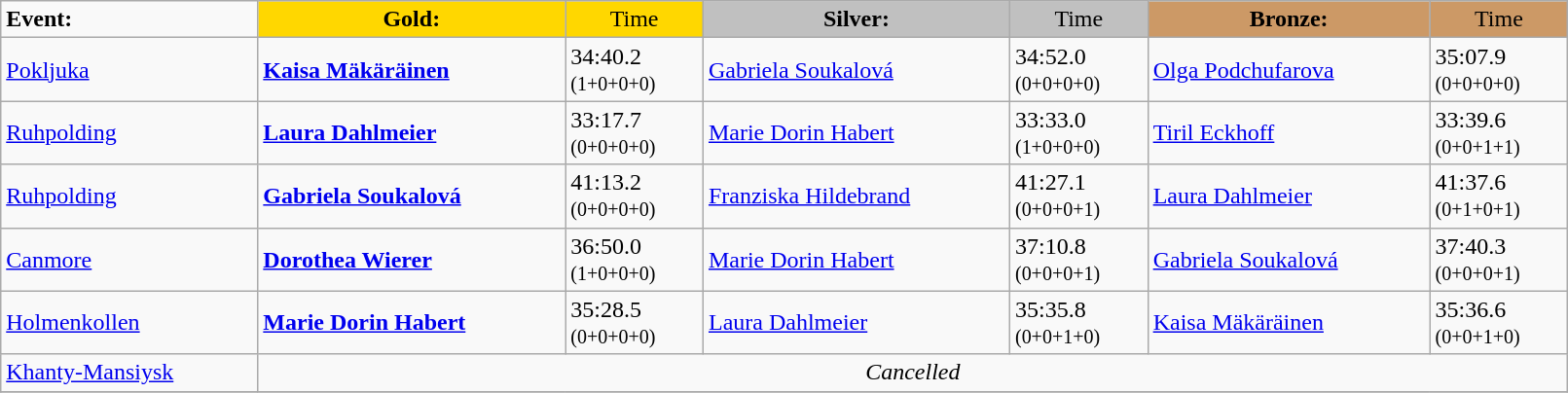<table class="wikitable" width=85%>
<tr>
<td><strong>Event:</strong></td>
<td style="text-align:center;background-color:gold;"><strong>Gold:</strong></td>
<td style="text-align:center;background-color:gold;">Time</td>
<td style="text-align:center;background-color:silver;"><strong>Silver:</strong></td>
<td style="text-align:center;background-color:silver;">Time</td>
<td style="text-align:center;background-color:#CC9966;"><strong>Bronze:</strong></td>
<td style="text-align:center;background-color:#CC9966;">Time</td>
</tr>
<tr>
<td><a href='#'>Pokljuka</a><br></td>
<td><strong><a href='#'>Kaisa Mäkäräinen</a></strong><br><small></small></td>
<td>34:40.2<br><small>(1+0+0+0)</small></td>
<td><a href='#'>Gabriela Soukalová</a><br><small></small></td>
<td>34:52.0<br><small>(0+0+0+0)</small></td>
<td><a href='#'>Olga Podchufarova</a><br><small></small></td>
<td>35:07.9<br><small>(0+0+0+0)</small></td>
</tr>
<tr>
<td><a href='#'>Ruhpolding</a><br></td>
<td><strong><a href='#'>Laura Dahlmeier</a></strong><br><small></small></td>
<td>33:17.7 <br><small> (0+0+0+0)</small></td>
<td><a href='#'>Marie Dorin Habert</a><br><small></small></td>
<td>33:33.0 <br><small> (1+0+0+0)</small></td>
<td><a href='#'>Tiril Eckhoff</a><br><small></small></td>
<td>33:39.6 <br><small> (0+0+1+1)</small></td>
</tr>
<tr>
<td><a href='#'>Ruhpolding</a><br></td>
<td><strong><a href='#'>Gabriela Soukalová</a></strong><br><small></small></td>
<td>41:13.2 <br><small> (0+0+0+0)</small></td>
<td><a href='#'>Franziska Hildebrand</a><br><small></small></td>
<td>41:27.1 <br><small> (0+0+0+1)</small></td>
<td><a href='#'>Laura Dahlmeier</a><br><small></small></td>
<td>41:37.6 <br><small> (0+1+0+1)</small></td>
</tr>
<tr>
<td><a href='#'>Canmore</a><br></td>
<td><strong><a href='#'>Dorothea Wierer</a></strong><br><small></small></td>
<td>36:50.0<br><small>(1+0+0+0)</small></td>
<td><a href='#'>Marie Dorin Habert</a><br><small></small></td>
<td>37:10.8<br><small>(0+0+0+1)</small></td>
<td><a href='#'>Gabriela Soukalová</a><br><small></small></td>
<td>37:40.3<br><small>(0+0+0+1)</small></td>
</tr>
<tr>
<td><a href='#'>Holmenkollen</a><br></td>
<td><strong><a href='#'>Marie Dorin Habert</a></strong><br><small></small></td>
<td>35:28.5<br><small>(0+0+0+0)</small></td>
<td><a href='#'>Laura Dahlmeier</a><br><small></small></td>
<td>35:35.8<br><small>(0+0+1+0)</small></td>
<td><a href='#'>Kaisa Mäkäräinen</a><br><small></small></td>
<td>35:36.6<br><small>(0+0+1+0)</small></td>
</tr>
<tr>
<td><a href='#'>Khanty-Mansiysk</a></td>
<td colspan=6 align="center"><em>Cancelled</em> </td>
</tr>
<tr>
</tr>
</table>
